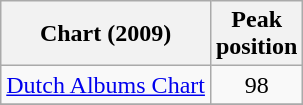<table class="wikitable">
<tr>
<th style="text-align:center;">Chart (2009)</th>
<th style="text-align:center;">Peak<br>position</th>
</tr>
<tr>
<td align="left"><a href='#'>Dutch Albums Chart</a></td>
<td style="text-align:center;">98</td>
</tr>
<tr>
</tr>
</table>
